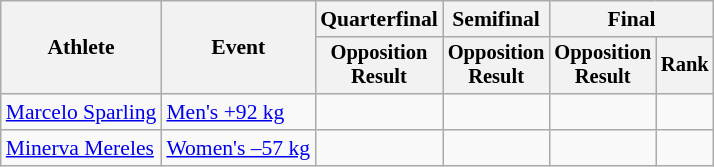<table class=wikitable style=font-size:90%;text-align:center>
<tr>
<th rowspan=2>Athlete</th>
<th rowspan=2>Event</th>
<th>Quarterfinal</th>
<th>Semifinal</th>
<th colspan=2>Final</th>
</tr>
<tr style=font-size:95%>
<th>Opposition<br>Result</th>
<th>Opposition<br>Result</th>
<th>Opposition<br>Result</th>
<th>Rank</th>
</tr>
<tr>
<td align=left><a href='#'>Marcelo Sparling</a></td>
<td align=left><a href='#'>Men's +92 kg</a></td>
<td></td>
<td></td>
<td></td>
<td></td>
</tr>
<tr>
<td align=left><a href='#'>Minerva Mereles</a></td>
<td align=left><a href='#'>Women's –57 kg</a></td>
<td></td>
<td></td>
<td></td>
<td></td>
</tr>
</table>
